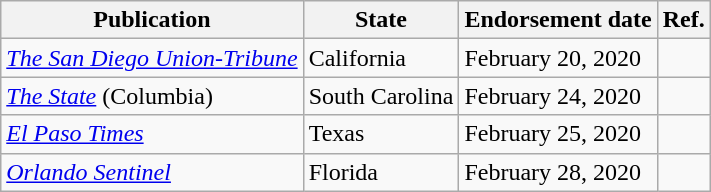<table class="wikitable sortable">
<tr valign=bottom>
<th>Publication</th>
<th>State</th>
<th>Endorsement date</th>
<th>Ref.</th>
</tr>
<tr>
<td><em><a href='#'>The San Diego Union-Tribune</a></em></td>
<td>California</td>
<td>February 20, 2020</td>
<td></td>
</tr>
<tr>
<td><em><a href='#'>The State</a></em> (Columbia)</td>
<td>South Carolina</td>
<td>February 24, 2020</td>
<td></td>
</tr>
<tr>
<td><em><a href='#'>El Paso Times</a></em></td>
<td>Texas</td>
<td>February 25, 2020</td>
<td></td>
</tr>
<tr>
<td><em><a href='#'>Orlando Sentinel</a></em></td>
<td>Florida</td>
<td>February 28, 2020</td>
<td></td>
</tr>
</table>
